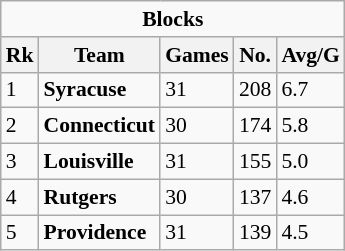<table class="wikitable" style="white-space:nowrap; font-size:90%;">
<tr>
<td colspan=5 style="text-align:center"><strong>Blocks</strong></td>
</tr>
<tr>
<th>Rk</th>
<th>Team</th>
<th>Games</th>
<th>No.</th>
<th>Avg/G</th>
</tr>
<tr>
<td>1</td>
<td><strong>Syracuse</strong></td>
<td>31</td>
<td>208</td>
<td>6.7</td>
</tr>
<tr>
<td>2</td>
<td><strong>Connecticut</strong></td>
<td>30</td>
<td>174</td>
<td>5.8</td>
</tr>
<tr>
<td>3</td>
<td><strong>Louisville</strong></td>
<td>31</td>
<td>155</td>
<td>5.0</td>
</tr>
<tr>
<td>4</td>
<td><strong>Rutgers</strong></td>
<td>30</td>
<td>137</td>
<td>4.6</td>
</tr>
<tr>
<td>5</td>
<td><strong>Providence</strong></td>
<td>31</td>
<td>139</td>
<td>4.5</td>
</tr>
</table>
